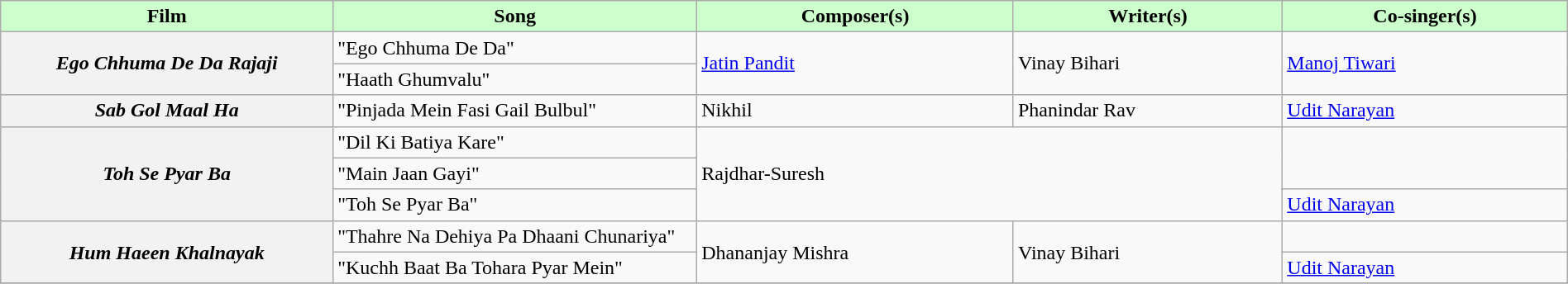<table class="wikitable plainrowheaders" width="100%" textcolor:#000;">
<tr style="background:#cfc; text-align:center;">
<td scope="col" width=21%><strong>Film</strong></td>
<td scope="col" width=23%><strong>Song</strong></td>
<td scope="col" width=20%><strong>Composer(s)</strong></td>
<td scope="col" width=17%><strong>Writer(s)</strong></td>
<td scope="col" width=18%><strong>Co-singer(s)</strong></td>
</tr>
<tr>
<th scope="row" rowspan="2"><em>Ego Chhuma De Da Rajaji</em></th>
<td>"Ego Chhuma De Da"</td>
<td rowspan="2"><a href='#'>Jatin Pandit</a></td>
<td rowspan="2">Vinay Bihari</td>
<td rowspan="2"><a href='#'>Manoj Tiwari</a></td>
</tr>
<tr>
<td>"Haath Ghumvalu"</td>
</tr>
<tr>
<th scope="row"><em>Sab Gol Maal Ha</em></th>
<td>"Pinjada Mein Fasi Gail Bulbul"</td>
<td>Nikhil</td>
<td>Phanindar Rav</td>
<td><a href='#'>Udit Narayan</a></td>
</tr>
<tr>
<th scope="row" rowspan="3"><em>Toh Se Pyar Ba</em></th>
<td>"Dil Ki Batiya Kare"</td>
<td rowspan="3" colspan="2">Rajdhar-Suresh</td>
<td rowspan="2"></td>
</tr>
<tr>
<td>"Main Jaan Gayi"</td>
</tr>
<tr>
<td>"Toh Se Pyar Ba"</td>
<td><a href='#'>Udit Narayan</a></td>
</tr>
<tr>
<th scope="row" rowspan="2"><em>Hum Haeen Khalnayak</em></th>
<td>"Thahre Na Dehiya Pa Dhaani Chunariya"</td>
<td rowspan="2">Dhananjay Mishra</td>
<td rowspan="2">Vinay Bihari</td>
<td></td>
</tr>
<tr>
<td>"Kuchh Baat Ba Tohara Pyar Mein"</td>
<td><a href='#'>Udit Narayan</a></td>
</tr>
<tr>
</tr>
</table>
